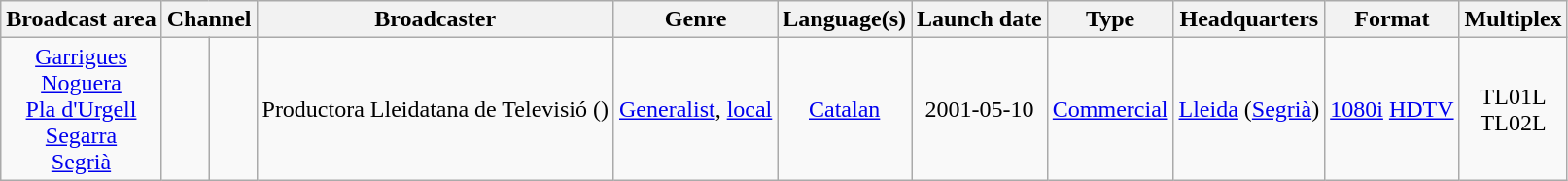<table class="wikitable toccolours" border="1" cellpadding="3" style="border-collapse:collapse; text-align:center">
<tr>
<th>Broadcast area</th>
<th colspan="2"><strong>Channel</strong></th>
<th>Broadcaster</th>
<th>Genre</th>
<th>Language(s)</th>
<th>Launch date</th>
<th>Type</th>
<th>Headquarters</th>
<th>Format</th>
<th>Multiplex</th>
</tr>
<tr>
<td><a href='#'>Garrigues</a><br><a href='#'>Noguera</a><br><a href='#'>Pla d'Urgell</a><br><a href='#'>Segarra</a><br><a href='#'>Segrià</a></td>
<td></td>
<td></td>
<td>Productora Lleidatana de Televisió ()</td>
<td><a href='#'>Generalist</a>, <a href='#'>local</a></td>
<td><a href='#'>Catalan</a></td>
<td>2001-05-10</td>
<td><a href='#'>Commercial</a></td>
<td><a href='#'>Lleida</a> (<a href='#'>Segrià</a>)</td>
<td><a href='#'>1080i</a> <a href='#'>HDTV</a></td>
<td>TL01L<br>TL02L</td>
</tr>
</table>
